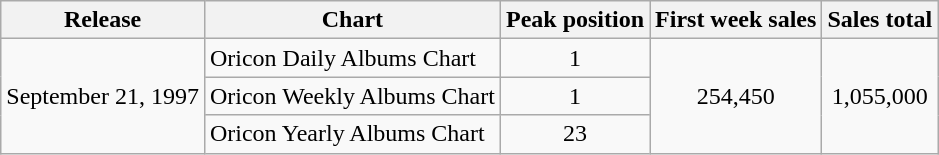<table class="wikitable">
<tr>
<th>Release</th>
<th>Chart</th>
<th>Peak position</th>
<th>First week sales</th>
<th>Sales total</th>
</tr>
<tr>
<td rowspan="3">September 21, 1997</td>
<td>Oricon Daily Albums Chart</td>
<td align="center">1</td>
<td rowspan="3" align="center">254,450</td>
<td rowspan="3" align="center">1,055,000</td>
</tr>
<tr>
<td>Oricon Weekly Albums Chart</td>
<td align="center">1</td>
</tr>
<tr>
<td>Oricon Yearly Albums Chart</td>
<td align="center">23</td>
</tr>
</table>
